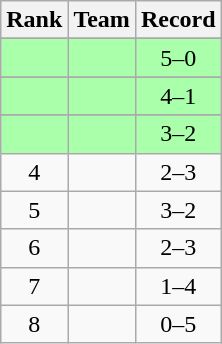<table class="wikitable">
<tr>
<th>Rank</th>
<th>Team</th>
<th>Record</th>
</tr>
<tr>
</tr>
<tr bgcolor=#aaffaa>
<td align=center></td>
<td></td>
<td align=center>5–0</td>
</tr>
<tr>
</tr>
<tr bgcolor=#aaffaa>
<td align=center></td>
<td></td>
<td align=center>4–1</td>
</tr>
<tr>
</tr>
<tr bgcolor=#aaffaa>
<td align=center></td>
<td></td>
<td align=center>3–2</td>
</tr>
<tr bgcolor=>
<td align=center>4</td>
<td></td>
<td align=center>2–3</td>
</tr>
<tr>
<td align=center>5</td>
<td></td>
<td align=center>3–2</td>
</tr>
<tr>
<td align=center>6</td>
<td></td>
<td align=center>2–3</td>
</tr>
<tr>
<td align=center>7</td>
<td></td>
<td align=center>1–4</td>
</tr>
<tr>
<td align=center>8</td>
<td></td>
<td align=center>0–5</td>
</tr>
</table>
